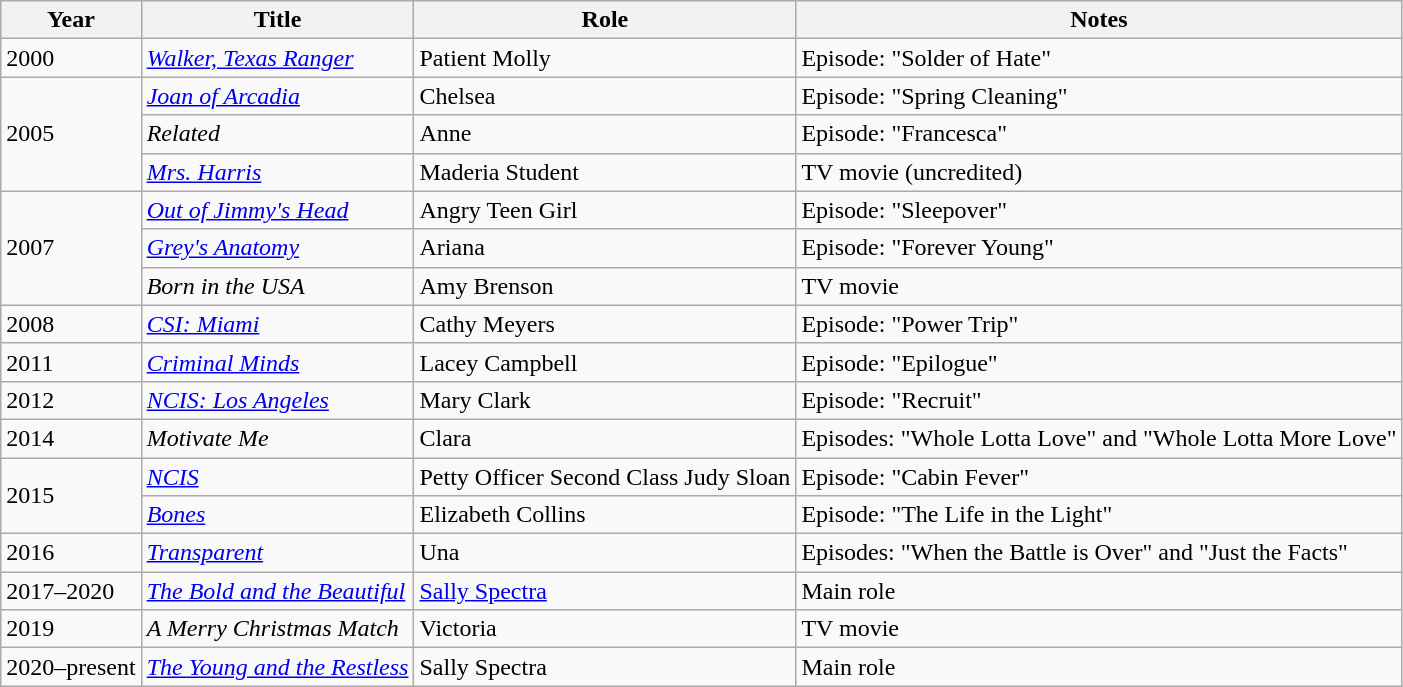<table class="wikitable sortable">
<tr>
<th>Year</th>
<th>Title</th>
<th>Role</th>
<th class="unsortable">Notes</th>
</tr>
<tr>
<td>2000</td>
<td><em><a href='#'>Walker, Texas Ranger</a></em></td>
<td>Patient Molly</td>
<td>Episode: "Solder of Hate"</td>
</tr>
<tr>
<td rowspan="3">2005</td>
<td><em><a href='#'>Joan of Arcadia</a></em></td>
<td>Chelsea</td>
<td>Episode: "Spring Cleaning"</td>
</tr>
<tr>
<td><em>Related</em></td>
<td>Anne</td>
<td>Episode: "Francesca"</td>
</tr>
<tr>
<td><em><a href='#'>Mrs. Harris</a></em></td>
<td>Maderia Student</td>
<td>TV movie (uncredited)</td>
</tr>
<tr>
<td rowspan="3">2007</td>
<td><em><a href='#'>Out of Jimmy's Head</a></em></td>
<td>Angry Teen Girl</td>
<td>Episode: "Sleepover"</td>
</tr>
<tr>
<td><em><a href='#'>Grey's Anatomy</a></em></td>
<td>Ariana</td>
<td>Episode: "Forever Young"</td>
</tr>
<tr>
<td><em>Born in the USA</em></td>
<td>Amy Brenson</td>
<td>TV movie</td>
</tr>
<tr>
<td>2008</td>
<td><em><a href='#'>CSI: Miami</a></em></td>
<td>Cathy Meyers</td>
<td>Episode: "Power Trip"</td>
</tr>
<tr>
<td>2011</td>
<td><em><a href='#'>Criminal Minds</a></em></td>
<td>Lacey Campbell</td>
<td>Episode: "Epilogue"</td>
</tr>
<tr>
<td>2012</td>
<td><em><a href='#'>NCIS: Los Angeles</a></em></td>
<td>Mary Clark</td>
<td>Episode: "Recruit"</td>
</tr>
<tr>
<td>2014</td>
<td><em>Motivate Me</em></td>
<td>Clara</td>
<td>Episodes: "Whole Lotta Love" and "Whole Lotta More Love"</td>
</tr>
<tr>
<td rowspan="2">2015</td>
<td><em><a href='#'>NCIS</a></em></td>
<td>Petty Officer Second Class Judy Sloan</td>
<td>Episode: "Cabin Fever"</td>
</tr>
<tr>
<td><em><a href='#'>Bones</a></em></td>
<td>Elizabeth Collins</td>
<td>Episode: "The Life in the Light"</td>
</tr>
<tr>
<td>2016</td>
<td><em><a href='#'>Transparent</a></em></td>
<td>Una</td>
<td>Episodes: "When the Battle is Over" and "Just the Facts"</td>
</tr>
<tr>
<td>2017–2020</td>
<td><em><a href='#'>The Bold and the Beautiful</a></em></td>
<td><a href='#'>Sally Spectra</a></td>
<td>Main role</td>
</tr>
<tr>
<td>2019</td>
<td><em>A Merry Christmas Match</em></td>
<td>Victoria</td>
<td>TV movie</td>
</tr>
<tr>
<td>2020–present</td>
<td><em><a href='#'>The Young and the Restless</a></em></td>
<td>Sally Spectra</td>
<td>Main role</td>
</tr>
</table>
